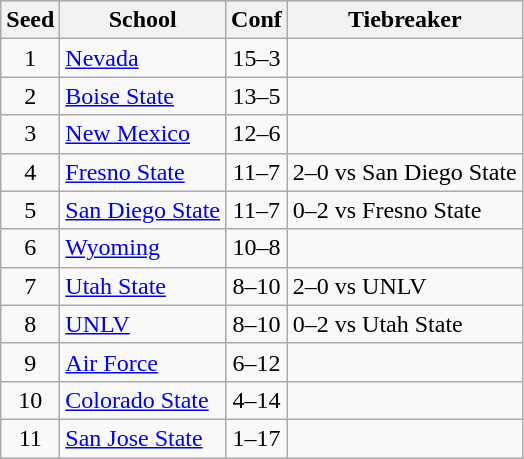<table class="wikitable" style="text-align:center">
<tr bgcolor="#efefef">
<th>Seed</th>
<th>School</th>
<th>Conf</th>
<th>Tiebreaker</th>
</tr>
<tr>
<td>1</td>
<td align=left><a href='#'>Nevada</a></td>
<td>15–3</td>
<td></td>
</tr>
<tr>
<td>2</td>
<td align=left><a href='#'>Boise State</a></td>
<td>13–5</td>
<td></td>
</tr>
<tr>
<td>3</td>
<td align=left><a href='#'>New Mexico</a></td>
<td>12–6</td>
<td></td>
</tr>
<tr>
<td>4</td>
<td align=left><a href='#'>Fresno State</a></td>
<td>11–7</td>
<td align=left>2–0 vs San Diego State</td>
</tr>
<tr>
<td>5</td>
<td align=left><a href='#'>San Diego State</a></td>
<td>11–7</td>
<td align=left>0–2 vs Fresno State</td>
</tr>
<tr>
<td>6</td>
<td align=left><a href='#'>Wyoming</a></td>
<td>10–8</td>
<td></td>
</tr>
<tr>
<td>7</td>
<td align=left><a href='#'>Utah State</a></td>
<td>8–10</td>
<td align=left>2–0 vs UNLV</td>
</tr>
<tr>
<td>8</td>
<td align=left><a href='#'>UNLV</a></td>
<td>8–10</td>
<td align=left>0–2 vs Utah State</td>
</tr>
<tr>
<td>9</td>
<td align=left><a href='#'>Air Force</a></td>
<td>6–12</td>
<td></td>
</tr>
<tr>
<td>10</td>
<td align=left><a href='#'>Colorado State</a></td>
<td>4–14</td>
<td></td>
</tr>
<tr>
<td>11</td>
<td align=left><a href='#'>San Jose State</a></td>
<td>1–17</td>
<td></td>
</tr>
</table>
